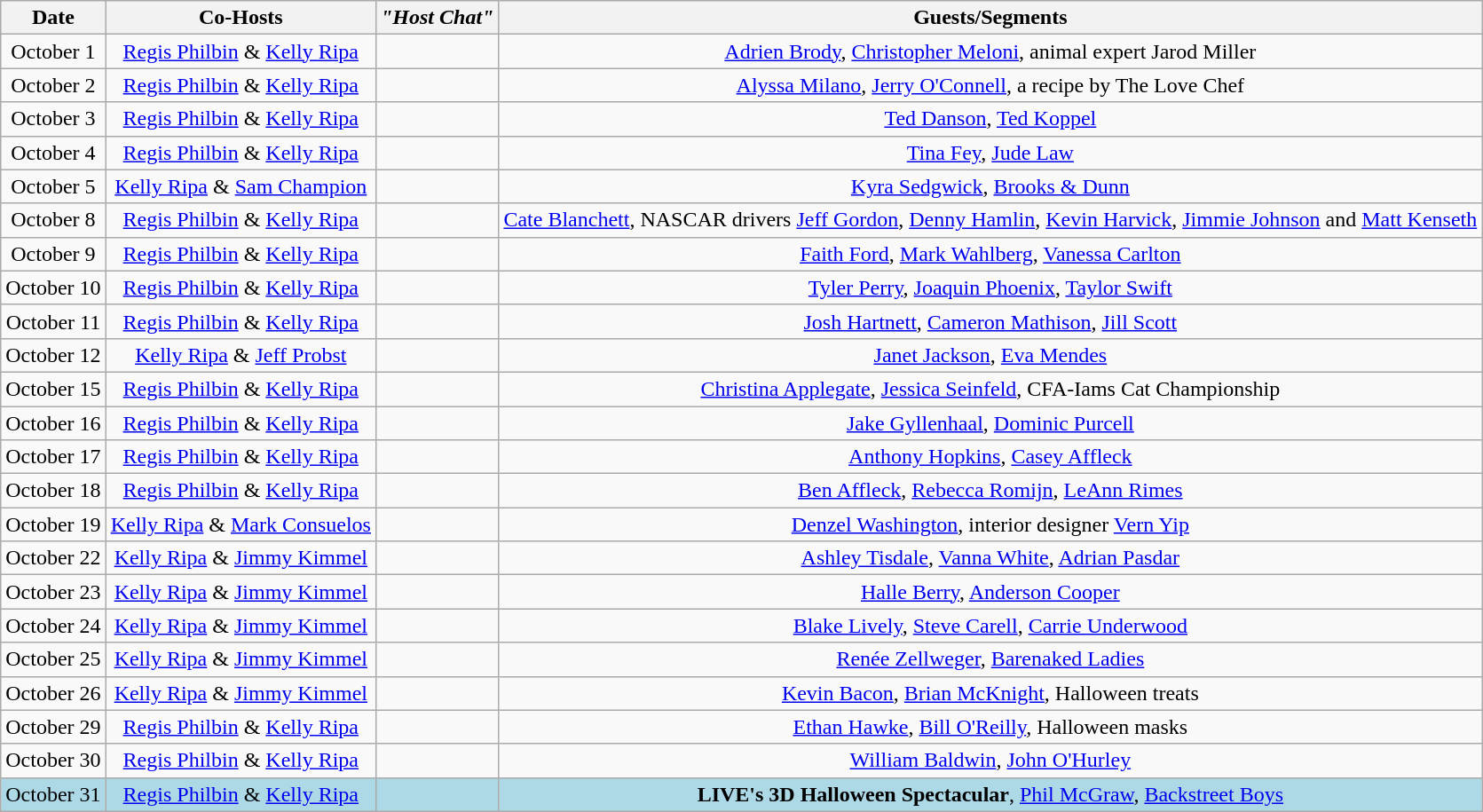<table class="wikitable sortable" style="text-align:center;">
<tr>
<th>Date</th>
<th>Co-Hosts</th>
<th><em>"Host Chat"</em></th>
<th>Guests/Segments</th>
</tr>
<tr>
<td>October 1</td>
<td><a href='#'>Regis Philbin</a> & <a href='#'>Kelly Ripa</a></td>
<td></td>
<td><a href='#'>Adrien Brody</a>, <a href='#'>Christopher Meloni</a>, animal expert Jarod Miller</td>
</tr>
<tr>
<td>October 2</td>
<td><a href='#'>Regis Philbin</a> & <a href='#'>Kelly Ripa</a></td>
<td></td>
<td><a href='#'>Alyssa Milano</a>, <a href='#'>Jerry O'Connell</a>, a recipe by The Love Chef</td>
</tr>
<tr>
<td>October 3</td>
<td><a href='#'>Regis Philbin</a> & <a href='#'>Kelly Ripa</a></td>
<td></td>
<td><a href='#'>Ted Danson</a>, <a href='#'>Ted Koppel</a></td>
</tr>
<tr>
<td>October 4</td>
<td><a href='#'>Regis Philbin</a> & <a href='#'>Kelly Ripa</a></td>
<td></td>
<td><a href='#'>Tina Fey</a>, <a href='#'>Jude Law</a></td>
</tr>
<tr>
<td>October 5</td>
<td><a href='#'>Kelly Ripa</a> & <a href='#'>Sam Champion</a></td>
<td></td>
<td><a href='#'>Kyra Sedgwick</a>, <a href='#'>Brooks & Dunn</a></td>
</tr>
<tr>
<td>October 8</td>
<td><a href='#'>Regis Philbin</a> & <a href='#'>Kelly Ripa</a></td>
<td></td>
<td><a href='#'>Cate Blanchett</a>, NASCAR drivers <a href='#'>Jeff Gordon</a>, <a href='#'>Denny Hamlin</a>, <a href='#'>Kevin Harvick</a>, <a href='#'>Jimmie Johnson</a> and <a href='#'>Matt Kenseth</a></td>
</tr>
<tr>
<td>October 9</td>
<td><a href='#'>Regis Philbin</a> & <a href='#'>Kelly Ripa</a></td>
<td></td>
<td><a href='#'>Faith Ford</a>, <a href='#'>Mark Wahlberg</a>, <a href='#'>Vanessa Carlton</a></td>
</tr>
<tr>
<td>October 10</td>
<td><a href='#'>Regis Philbin</a> & <a href='#'>Kelly Ripa</a></td>
<td></td>
<td><a href='#'>Tyler Perry</a>, <a href='#'>Joaquin Phoenix</a>, <a href='#'>Taylor Swift</a></td>
</tr>
<tr>
<td>October 11</td>
<td><a href='#'>Regis Philbin</a> & <a href='#'>Kelly Ripa</a></td>
<td></td>
<td><a href='#'>Josh Hartnett</a>, <a href='#'>Cameron Mathison</a>, <a href='#'>Jill Scott</a></td>
</tr>
<tr>
<td>October 12</td>
<td><a href='#'>Kelly Ripa</a> & <a href='#'>Jeff Probst</a></td>
<td></td>
<td><a href='#'>Janet Jackson</a>, <a href='#'>Eva Mendes</a></td>
</tr>
<tr>
<td>October 15</td>
<td><a href='#'>Regis Philbin</a> & <a href='#'>Kelly Ripa</a></td>
<td></td>
<td><a href='#'>Christina Applegate</a>, <a href='#'>Jessica Seinfeld</a>, CFA-Iams Cat Championship</td>
</tr>
<tr>
<td>October 16</td>
<td><a href='#'>Regis Philbin</a> & <a href='#'>Kelly Ripa</a></td>
<td></td>
<td><a href='#'>Jake Gyllenhaal</a>, <a href='#'>Dominic Purcell</a></td>
</tr>
<tr>
<td>October 17</td>
<td><a href='#'>Regis Philbin</a> & <a href='#'>Kelly Ripa</a></td>
<td></td>
<td><a href='#'>Anthony Hopkins</a>, <a href='#'>Casey Affleck</a></td>
</tr>
<tr>
<td>October 18</td>
<td><a href='#'>Regis Philbin</a> & <a href='#'>Kelly Ripa</a></td>
<td></td>
<td><a href='#'>Ben Affleck</a>, <a href='#'>Rebecca Romijn</a>, <a href='#'>LeAnn Rimes</a></td>
</tr>
<tr>
<td>October 19</td>
<td><a href='#'>Kelly Ripa</a> & <a href='#'>Mark Consuelos</a></td>
<td></td>
<td><a href='#'>Denzel Washington</a>, interior designer <a href='#'>Vern Yip</a></td>
</tr>
<tr>
<td>October 22</td>
<td><a href='#'>Kelly Ripa</a> & <a href='#'>Jimmy Kimmel</a></td>
<td></td>
<td><a href='#'>Ashley Tisdale</a>, <a href='#'>Vanna White</a>, <a href='#'>Adrian Pasdar</a></td>
</tr>
<tr>
<td>October 23</td>
<td><a href='#'>Kelly Ripa</a> & <a href='#'>Jimmy Kimmel</a></td>
<td></td>
<td><a href='#'>Halle Berry</a>, <a href='#'>Anderson Cooper</a></td>
</tr>
<tr>
<td>October 24</td>
<td><a href='#'>Kelly Ripa</a> & <a href='#'>Jimmy Kimmel</a></td>
<td></td>
<td><a href='#'>Blake Lively</a>, <a href='#'>Steve Carell</a>, <a href='#'>Carrie Underwood</a></td>
</tr>
<tr>
<td>October 25</td>
<td><a href='#'>Kelly Ripa</a> & <a href='#'>Jimmy Kimmel</a></td>
<td></td>
<td><a href='#'>Renée Zellweger</a>, <a href='#'>Barenaked Ladies</a></td>
</tr>
<tr>
<td>October 26</td>
<td><a href='#'>Kelly Ripa</a> & <a href='#'>Jimmy Kimmel</a></td>
<td></td>
<td><a href='#'>Kevin Bacon</a>, <a href='#'>Brian McKnight</a>, Halloween treats</td>
</tr>
<tr>
<td>October 29</td>
<td><a href='#'>Regis Philbin</a> & <a href='#'>Kelly Ripa</a></td>
<td></td>
<td><a href='#'>Ethan Hawke</a>, <a href='#'>Bill O'Reilly</a>, Halloween masks</td>
</tr>
<tr>
<td>October 30</td>
<td><a href='#'>Regis Philbin</a> & <a href='#'>Kelly Ripa</a></td>
<td></td>
<td><a href='#'>William Baldwin</a>, <a href='#'>John O'Hurley</a></td>
</tr>
<tr style="background:lightblue;">
<td>October 31</td>
<td><a href='#'>Regis Philbin</a> & <a href='#'>Kelly Ripa</a></td>
<td></td>
<td><strong>LIVE's 3D Halloween Spectacular</strong>, <a href='#'>Phil McGraw</a>, <a href='#'>Backstreet Boys</a></td>
</tr>
</table>
